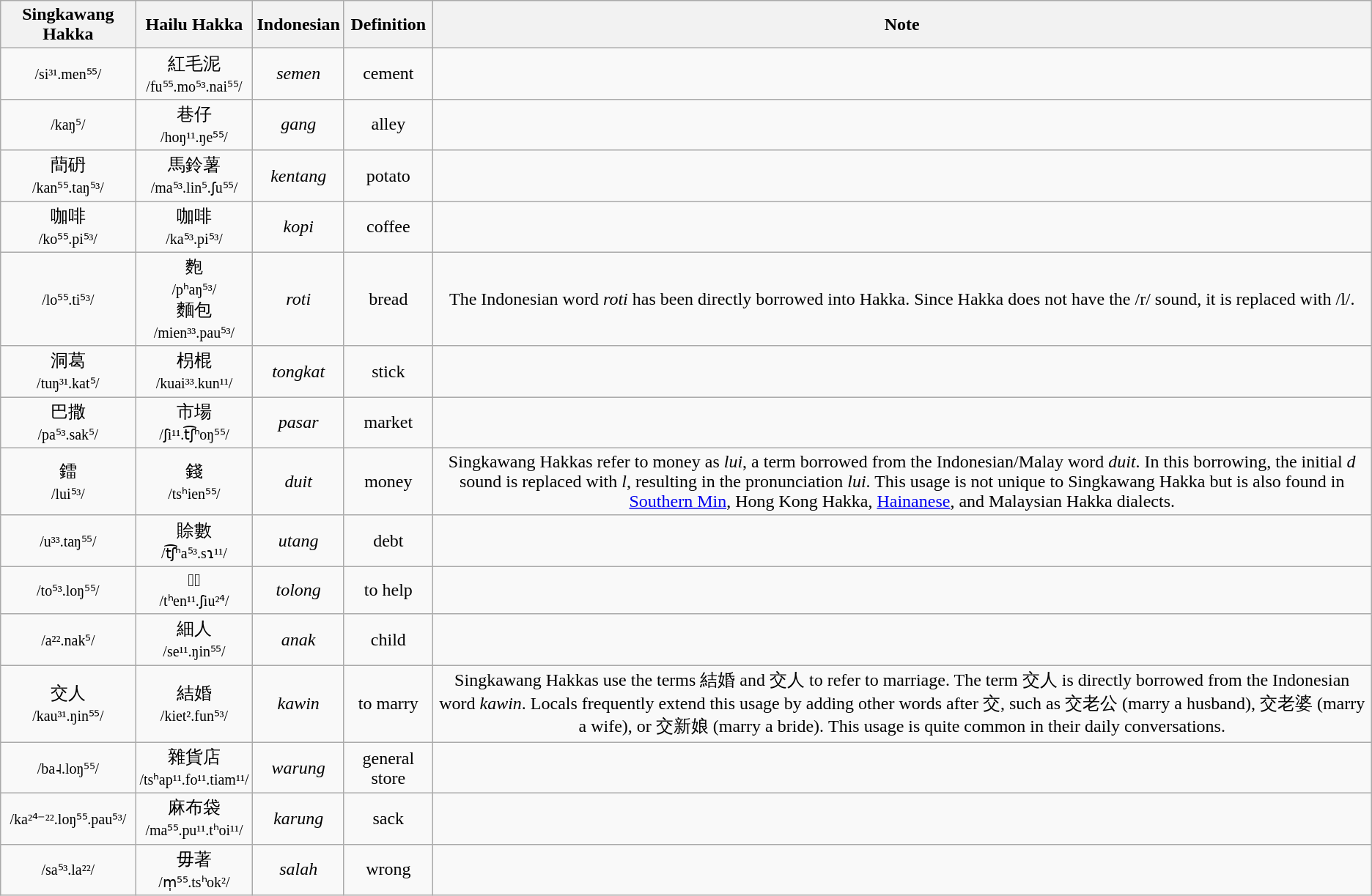<table class="wikitable">
<tr>
<th>Singkawang Hakka</th>
<th>Hailu Hakka</th>
<th>Indonesian</th>
<th>Definition</th>
<th>Note</th>
</tr>
<tr align="center">
<td><small>/si³¹.men⁵⁵/</small></td>
<td>紅毛泥<br><small>/fu⁵⁵.mo⁵³.nai⁵⁵/</small></td>
<td><em>semen</em></td>
<td>cement</td>
<td></td>
</tr>
<tr align="center">
<td><small>/kaŋ⁵/</small></td>
<td>巷仔<br><small>/hoŋ¹¹.ŋe⁵⁵/</small></td>
<td><em>gang</em></td>
<td>alley</td>
<td></td>
</tr>
<tr align="center">
<td>蕳砃<br><small>/kan⁵⁵.taŋ⁵³/</small></td>
<td>馬鈴薯<br><small>/ma⁵³.lin⁵.ʃu⁵⁵/</small></td>
<td><em>kentang</em></td>
<td>potato</td>
<td></td>
</tr>
<tr align="center">
<td>咖啡<br><small>/ko⁵⁵.pi⁵³/</small></td>
<td>咖啡<br><small>/ka⁵³.pi⁵³/</small></td>
<td><em>kopi</em></td>
<td>coffee</td>
<td></td>
</tr>
<tr align="center">
<td><small>/lo⁵⁵.ti⁵³/</small></td>
<td>麭<br><small>/pʰaŋ⁵³/</small><br>麵包<br><small>/mien³³.pau⁵³/</small></td>
<td><em>roti</em></td>
<td>bread</td>
<td>The Indonesian word <em>roti</em> has been directly borrowed into Hakka. Since Hakka does not have the /r/ sound, it is replaced with /l/.</td>
</tr>
<tr align="center">
<td>洞葛<br><small>/tuŋ³¹.kat⁵/</small></td>
<td>枴棍<br><small>/kuai³³.kun¹¹/</small></td>
<td><em>tongkat</em></td>
<td>stick</td>
<td></td>
</tr>
<tr align="center">
<td>巴撒<br><small>/pa⁵³.sak⁵/</small></td>
<td>市場<br><small>/ʃi¹¹.t͡ʃʰoŋ⁵⁵/</small></td>
<td><em>pasar</em></td>
<td>market</td>
<td></td>
</tr>
<tr align="center">
<td>鐳<br><small>/lui⁵³/</small></td>
<td>錢<br><small>/tsʰien⁵⁵/</small></td>
<td><em>duit</em></td>
<td>money</td>
<td>Singkawang Hakkas refer to money as <em>lui</em>, a term borrowed from the Indonesian/Malay word <em>duit</em>. In this borrowing, the initial <em>d</em> sound is replaced with <em>l</em>, resulting in the pronunciation <em>lui</em>. This usage is not unique to Singkawang Hakka but is also found in <a href='#'>Southern Min</a>, Hong Kong Hakka, <a href='#'>Hainanese</a>, and Malaysian Hakka dialects.</td>
</tr>
<tr align="center">
<td><small>/u³³.taŋ⁵⁵/</small></td>
<td>賒數<br><small>/t͡ʃʰa⁵³.sɿ¹¹/</small></td>
<td><em>utang</em></td>
<td>debt</td>
<td></td>
</tr>
<tr align="center">
<td><small>/to⁵³.loŋ⁵⁵/</small></td>
<td>𢯭手<br><small>/tʰen¹¹.ʃiu²⁴/</small></td>
<td><em>tolong</em></td>
<td>to help</td>
<td></td>
</tr>
<tr align="center">
<td><small>/a²².nak⁵/</small></td>
<td>細人<br><small>/se¹¹.ŋin⁵⁵/</small></td>
<td><em>anak</em></td>
<td>child</td>
<td></td>
</tr>
<tr align="center">
<td>交人<br><small>/kau³¹.ŋin⁵⁵/</small></td>
<td>結婚<br><small>/kiet².fun⁵³/</small></td>
<td><em>kawin</em></td>
<td>to marry</td>
<td>Singkawang Hakkas use the terms 結婚 and 交人 to refer to marriage. The term 交人 is directly borrowed from the Indonesian word <em>kawin</em>. Locals frequently extend this usage by adding other words after 交, such as 交老公 (marry a husband), 交老婆 (marry a wife), or 交新娘 (marry a bride). This usage is quite common in their daily conversations.</td>
</tr>
<tr align="center">
<td><small>/ba˨.loŋ⁵⁵/</small></td>
<td>雜貨店<br><small>/tsʰap¹¹.fo¹¹.tiam¹¹/</small></td>
<td><em>warung</em></td>
<td>general store</td>
<td></td>
</tr>
<tr align="center">
<td><small>/ka²⁴⁻²².loŋ⁵⁵.pau⁵³/</small></td>
<td>麻布袋<br><small>/ma⁵⁵.pu¹¹.tʰoi¹¹/</small></td>
<td><em>karung</em></td>
<td>sack</td>
<td></td>
</tr>
<tr align="center">
<td><small>/sa⁵³.la²²/</small></td>
<td>毋著<br><small>/m̩⁵⁵.tsʰok²/</small></td>
<td><em>salah</em></td>
<td>wrong</td>
<td></td>
</tr>
</table>
